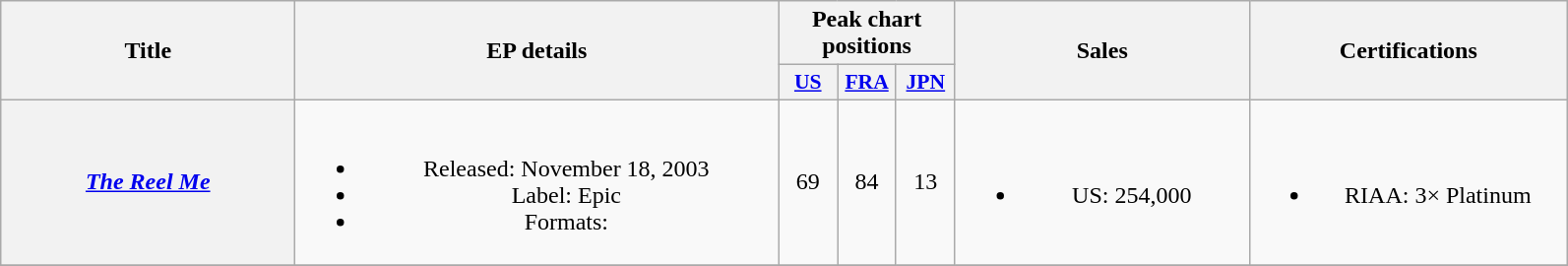<table class="wikitable plainrowheaders" style="text-align:center;">
<tr>
<th scope="col" rowspan="2" style="width:12em;">Title</th>
<th scope="col" rowspan="2" style="width:20em;">EP details</th>
<th scope="col" colspan="3">Peak chart positions</th>
<th scope="col" rowspan="2" style="width:12em;">Sales</th>
<th scope="col" rowspan="2" style="width:13em;">Certifications</th>
</tr>
<tr>
<th scope="col" style="width:2.3em; font-size:90%;"><a href='#'>US</a> <br></th>
<th scope="col" style="width:2.3em; font-size:90%;"><a href='#'>FRA</a> <br></th>
<th scope="col" style="width:2.3em; font-size:90%;"><a href='#'>JPN</a> <br></th>
</tr>
<tr>
<th scope="row"><em><a href='#'>The Reel Me</a></em></th>
<td><br><ul><li>Released: November 18, 2003</li><li>Label: Epic</li><li>Formats: </li></ul></td>
<td>69</td>
<td>84</td>
<td>13</td>
<td><br><ul><li>US: 254,000</li></ul></td>
<td><br><ul><li>RIAA: 3× Platinum</li></ul></td>
</tr>
<tr>
</tr>
</table>
